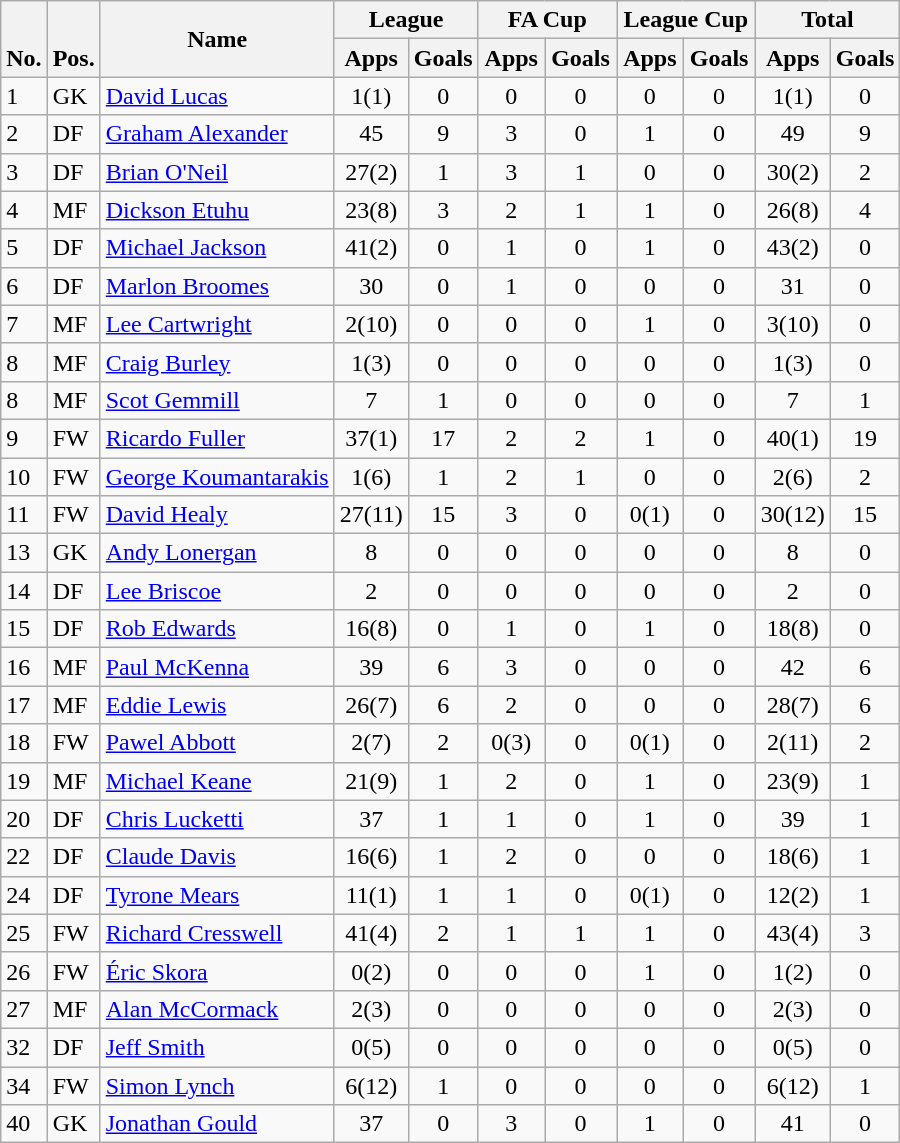<table class="wikitable" style="text-align:center">
<tr>
<th rowspan="2" valign="bottom">No.</th>
<th rowspan="2" valign="bottom">Pos.</th>
<th rowspan="2">Name</th>
<th colspan="2" width="85">League</th>
<th colspan="2" width="85">FA Cup</th>
<th colspan="2" width="85">League Cup</th>
<th colspan="2" width="85">Total</th>
</tr>
<tr>
<th>Apps</th>
<th>Goals</th>
<th>Apps</th>
<th>Goals</th>
<th>Apps</th>
<th>Goals</th>
<th>Apps</th>
<th>Goals</th>
</tr>
<tr>
<td align="left">1</td>
<td align="left">GK</td>
<td align="left"> <a href='#'>David Lucas</a></td>
<td>1(1)</td>
<td>0</td>
<td>0</td>
<td>0</td>
<td>0</td>
<td>0</td>
<td>1(1)</td>
<td>0</td>
</tr>
<tr>
<td align="left">2</td>
<td align="left">DF</td>
<td align="left"> <a href='#'>Graham Alexander</a></td>
<td>45</td>
<td>9</td>
<td>3</td>
<td>0</td>
<td>1</td>
<td>0</td>
<td>49</td>
<td>9</td>
</tr>
<tr>
<td align="left">3</td>
<td align="left">DF</td>
<td align="left"> <a href='#'>Brian O'Neil</a></td>
<td>27(2)</td>
<td>1</td>
<td>3</td>
<td>1</td>
<td>0</td>
<td>0</td>
<td>30(2)</td>
<td>2</td>
</tr>
<tr>
<td align="left">4</td>
<td align="left">MF</td>
<td align="left"> <a href='#'>Dickson Etuhu</a></td>
<td>23(8)</td>
<td>3</td>
<td>2</td>
<td>1</td>
<td>1</td>
<td>0</td>
<td>26(8)</td>
<td>4</td>
</tr>
<tr>
<td align="left">5</td>
<td align="left">DF</td>
<td align="left"> <a href='#'>Michael Jackson</a></td>
<td>41(2)</td>
<td>0</td>
<td>1</td>
<td>0</td>
<td>1</td>
<td>0</td>
<td>43(2)</td>
<td>0</td>
</tr>
<tr>
<td align="left">6</td>
<td align="left">DF</td>
<td align="left"> <a href='#'>Marlon Broomes</a></td>
<td>30</td>
<td>0</td>
<td>1</td>
<td>0</td>
<td>0</td>
<td>0</td>
<td>31</td>
<td>0</td>
</tr>
<tr>
<td align="left">7</td>
<td align="left">MF</td>
<td align="left"> <a href='#'>Lee Cartwright</a></td>
<td>2(10)</td>
<td>0</td>
<td>0</td>
<td>0</td>
<td>1</td>
<td>0</td>
<td>3(10)</td>
<td>0</td>
</tr>
<tr>
<td align="left">8</td>
<td align="left">MF</td>
<td align="left"> <a href='#'>Craig Burley</a></td>
<td>1(3)</td>
<td>0</td>
<td>0</td>
<td>0</td>
<td>0</td>
<td>0</td>
<td>1(3)</td>
<td>0</td>
</tr>
<tr>
<td align="left">8</td>
<td align="left">MF</td>
<td align="left"> <a href='#'>Scot Gemmill</a></td>
<td>7</td>
<td>1</td>
<td>0</td>
<td>0</td>
<td>0</td>
<td>0</td>
<td>7</td>
<td>1</td>
</tr>
<tr>
<td align="left">9</td>
<td align="left">FW</td>
<td align="left"> <a href='#'>Ricardo Fuller</a></td>
<td>37(1)</td>
<td>17</td>
<td>2</td>
<td>2</td>
<td>1</td>
<td>0</td>
<td>40(1)</td>
<td>19</td>
</tr>
<tr>
<td align="left">10</td>
<td align="left">FW</td>
<td align="left"> <a href='#'>George Koumantarakis</a></td>
<td>1(6)</td>
<td>1</td>
<td>2</td>
<td>1</td>
<td>0</td>
<td>0</td>
<td>2(6)</td>
<td>2</td>
</tr>
<tr>
<td align="left">11</td>
<td align="left">FW</td>
<td align="left"> <a href='#'>David Healy</a></td>
<td>27(11)</td>
<td>15</td>
<td>3</td>
<td>0</td>
<td>0(1)</td>
<td>0</td>
<td>30(12)</td>
<td>15</td>
</tr>
<tr>
<td align="left">13</td>
<td align="left">GK</td>
<td align="left"> <a href='#'>Andy Lonergan</a></td>
<td>8</td>
<td>0</td>
<td>0</td>
<td>0</td>
<td>0</td>
<td>0</td>
<td>8</td>
<td>0</td>
</tr>
<tr>
<td align="left">14</td>
<td align="left">DF</td>
<td align="left"> <a href='#'>Lee Briscoe</a></td>
<td>2</td>
<td>0</td>
<td>0</td>
<td>0</td>
<td>0</td>
<td>0</td>
<td>2</td>
<td>0</td>
</tr>
<tr>
<td align="left">15</td>
<td align="left">DF</td>
<td align="left"> <a href='#'>Rob Edwards</a></td>
<td>16(8)</td>
<td>0</td>
<td>1</td>
<td>0</td>
<td>1</td>
<td>0</td>
<td>18(8)</td>
<td>0</td>
</tr>
<tr>
<td align="left">16</td>
<td align="left">MF</td>
<td align="left"> <a href='#'>Paul McKenna</a></td>
<td>39</td>
<td>6</td>
<td>3</td>
<td>0</td>
<td>0</td>
<td>0</td>
<td>42</td>
<td>6</td>
</tr>
<tr>
<td align="left">17</td>
<td align="left">MF</td>
<td align="left"> <a href='#'>Eddie Lewis</a></td>
<td>26(7)</td>
<td>6</td>
<td>2</td>
<td>0</td>
<td>0</td>
<td>0</td>
<td>28(7)</td>
<td>6</td>
</tr>
<tr>
<td align="left">18</td>
<td align="left">FW</td>
<td align="left"> <a href='#'>Pawel Abbott</a></td>
<td>2(7)</td>
<td>2</td>
<td>0(3)</td>
<td>0</td>
<td>0(1)</td>
<td>0</td>
<td>2(11)</td>
<td>2</td>
</tr>
<tr>
<td align="left">19</td>
<td align="left">MF</td>
<td align="left"> <a href='#'>Michael Keane</a></td>
<td>21(9)</td>
<td>1</td>
<td>2</td>
<td>0</td>
<td>1</td>
<td>0</td>
<td>23(9)</td>
<td>1</td>
</tr>
<tr>
<td align="left">20</td>
<td align="left">DF</td>
<td align="left"> <a href='#'>Chris Lucketti</a></td>
<td>37</td>
<td>1</td>
<td>1</td>
<td>0</td>
<td>1</td>
<td>0</td>
<td>39</td>
<td>1</td>
</tr>
<tr>
<td align="left">22</td>
<td align="left">DF</td>
<td align="left"> <a href='#'>Claude Davis</a></td>
<td>16(6)</td>
<td>1</td>
<td>2</td>
<td>0</td>
<td>0</td>
<td>0</td>
<td>18(6)</td>
<td>1</td>
</tr>
<tr>
<td align="left">24</td>
<td align="left">DF</td>
<td align="left"> <a href='#'>Tyrone Mears</a></td>
<td>11(1)</td>
<td>1</td>
<td>1</td>
<td>0</td>
<td>0(1)</td>
<td>0</td>
<td>12(2)</td>
<td>1</td>
</tr>
<tr>
<td align="left">25</td>
<td align="left">FW</td>
<td align="left"> <a href='#'>Richard Cresswell</a></td>
<td>41(4)</td>
<td>2</td>
<td>1</td>
<td>1</td>
<td>1</td>
<td>0</td>
<td>43(4)</td>
<td>3</td>
</tr>
<tr>
<td align="left">26</td>
<td align="left">FW</td>
<td align="left"> <a href='#'>Éric Skora</a></td>
<td>0(2)</td>
<td>0</td>
<td>0</td>
<td>0</td>
<td>1</td>
<td>0</td>
<td>1(2)</td>
<td>0</td>
</tr>
<tr>
<td align="left">27</td>
<td align="left">MF</td>
<td align="left"> <a href='#'>Alan McCormack</a></td>
<td>2(3)</td>
<td>0</td>
<td>0</td>
<td>0</td>
<td>0</td>
<td>0</td>
<td>2(3)</td>
<td>0</td>
</tr>
<tr>
<td align="left">32</td>
<td align="left">DF</td>
<td align="left"> <a href='#'>Jeff Smith</a></td>
<td>0(5)</td>
<td>0</td>
<td>0</td>
<td>0</td>
<td>0</td>
<td>0</td>
<td>0(5)</td>
<td>0</td>
</tr>
<tr>
<td align="left">34</td>
<td align="left">FW</td>
<td align="left"> <a href='#'>Simon Lynch</a></td>
<td>6(12)</td>
<td>1</td>
<td>0</td>
<td>0</td>
<td>0</td>
<td>0</td>
<td>6(12)</td>
<td>1</td>
</tr>
<tr>
<td align="left">40</td>
<td align="left">GK</td>
<td align="left"> <a href='#'>Jonathan Gould</a></td>
<td>37</td>
<td>0</td>
<td>3</td>
<td>0</td>
<td>1</td>
<td>0</td>
<td>41</td>
<td>0</td>
</tr>
</table>
